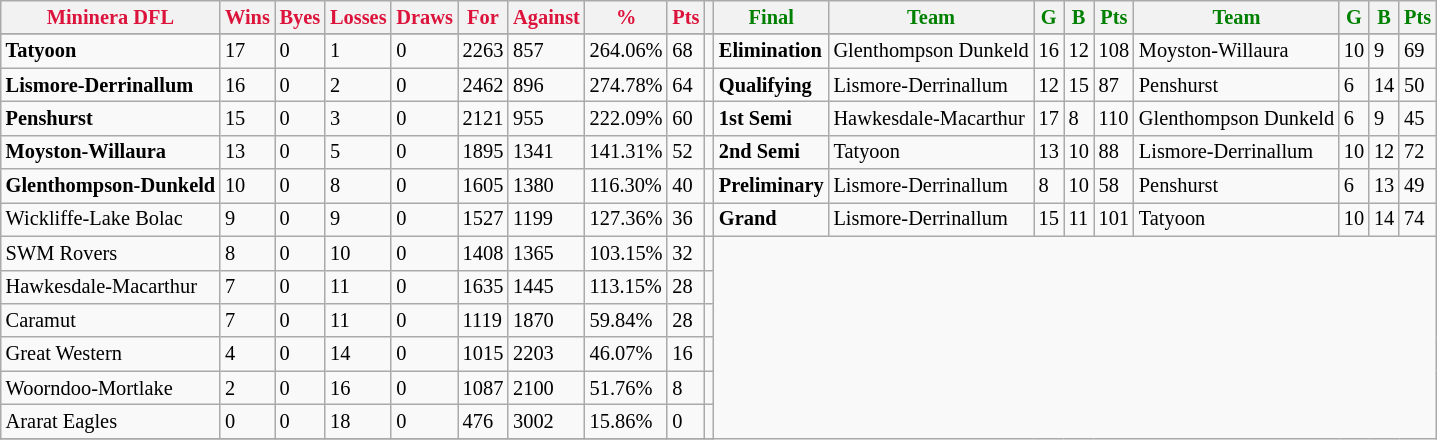<table style="font-size: 85%; text-align: left;" class="wikitable">
<tr>
<th style="color:crimson">Mininera DFL</th>
<th style="color:crimson">Wins</th>
<th style="color:crimson">Byes</th>
<th style="color:crimson">Losses</th>
<th style="color:crimson">Draws</th>
<th style="color:crimson">For</th>
<th style="color:crimson">Against</th>
<th style="color:crimson">%</th>
<th style="color:crimson">Pts</th>
<th></th>
<th style="color:green">Final</th>
<th style="color:green">Team</th>
<th style="color:green">G</th>
<th style="color:green">B</th>
<th style="color:green">Pts</th>
<th style="color:green">Team</th>
<th style="color:green">G</th>
<th style="color:green">B</th>
<th style="color:green">Pts</th>
</tr>
<tr>
</tr>
<tr>
</tr>
<tr>
<td><strong>	Tatyoon	</strong></td>
<td>17</td>
<td>0</td>
<td>1</td>
<td>0</td>
<td>2263</td>
<td>857</td>
<td>264.06%</td>
<td>68</td>
<td></td>
<td><strong>Elimination</strong></td>
<td>Glenthompson Dunkeld</td>
<td>16</td>
<td>12</td>
<td>108</td>
<td>Moyston-Willaura</td>
<td>10</td>
<td>9</td>
<td>69</td>
</tr>
<tr>
<td><strong>	Lismore-Derrinallum	</strong></td>
<td>16</td>
<td>0</td>
<td>2</td>
<td>0</td>
<td>2462</td>
<td>896</td>
<td>274.78%</td>
<td>64</td>
<td></td>
<td><strong>Qualifying</strong></td>
<td>Lismore-Derrinallum</td>
<td>12</td>
<td>15</td>
<td>87</td>
<td>Penshurst</td>
<td>6</td>
<td>14</td>
<td>50</td>
</tr>
<tr>
<td><strong>	Penshurst	</strong></td>
<td>15</td>
<td>0</td>
<td>3</td>
<td>0</td>
<td>2121</td>
<td>955</td>
<td>222.09%</td>
<td>60</td>
<td></td>
<td><strong>1st Semi</strong></td>
<td>Hawkesdale-Macarthur</td>
<td>17</td>
<td>8</td>
<td>110</td>
<td>Glenthompson Dunkeld</td>
<td>6</td>
<td>9</td>
<td>45</td>
</tr>
<tr>
<td><strong>	Moyston-Willaura	</strong></td>
<td>13</td>
<td>0</td>
<td>5</td>
<td>0</td>
<td>1895</td>
<td>1341</td>
<td>141.31%</td>
<td>52</td>
<td></td>
<td><strong>2nd Semi</strong></td>
<td>Tatyoon</td>
<td>13</td>
<td>10</td>
<td>88</td>
<td>Lismore-Derrinallum</td>
<td>10</td>
<td>12</td>
<td>72</td>
</tr>
<tr ||>
<td><strong>	Glenthompson-Dunkeld	</strong></td>
<td>10</td>
<td>0</td>
<td>8</td>
<td>0</td>
<td>1605</td>
<td>1380</td>
<td>116.30%</td>
<td>40</td>
<td></td>
<td><strong>Preliminary</strong></td>
<td>Lismore-Derrinallum</td>
<td>8</td>
<td>10</td>
<td>58</td>
<td>Penshurst</td>
<td>6</td>
<td>13</td>
<td>49</td>
</tr>
<tr>
<td>Wickliffe-Lake Bolac</td>
<td>9</td>
<td>0</td>
<td>9</td>
<td>0</td>
<td>1527</td>
<td>1199</td>
<td>127.36%</td>
<td>36</td>
<td></td>
<td><strong>Grand</strong></td>
<td>Lismore-Derrinallum</td>
<td>15</td>
<td>11</td>
<td>101</td>
<td>Tatyoon</td>
<td>10</td>
<td>14</td>
<td>74</td>
</tr>
<tr>
<td>SWM Rovers</td>
<td>8</td>
<td>0</td>
<td>10</td>
<td>0</td>
<td>1408</td>
<td>1365</td>
<td>103.15%</td>
<td>32</td>
<td></td>
</tr>
<tr>
<td>Hawkesdale-Macarthur</td>
<td>7</td>
<td>0</td>
<td>11</td>
<td>0</td>
<td>1635</td>
<td>1445</td>
<td>113.15%</td>
<td>28</td>
<td></td>
</tr>
<tr>
<td>Caramut</td>
<td>7</td>
<td>0</td>
<td>11</td>
<td>0</td>
<td>1119</td>
<td>1870</td>
<td>59.84%</td>
<td>28</td>
<td></td>
</tr>
<tr>
<td>Great Western</td>
<td>4</td>
<td>0</td>
<td>14</td>
<td>0</td>
<td>1015</td>
<td>2203</td>
<td>46.07%</td>
<td>16</td>
<td></td>
</tr>
<tr>
<td>Woorndoo-Mortlake</td>
<td>2</td>
<td>0</td>
<td>16</td>
<td>0</td>
<td>1087</td>
<td>2100</td>
<td>51.76%</td>
<td>8</td>
<td></td>
</tr>
<tr>
<td>Ararat Eagles</td>
<td>0</td>
<td>0</td>
<td>18</td>
<td>0</td>
<td>476</td>
<td>3002</td>
<td>15.86%</td>
<td>0</td>
<td></td>
</tr>
<tr>
</tr>
</table>
